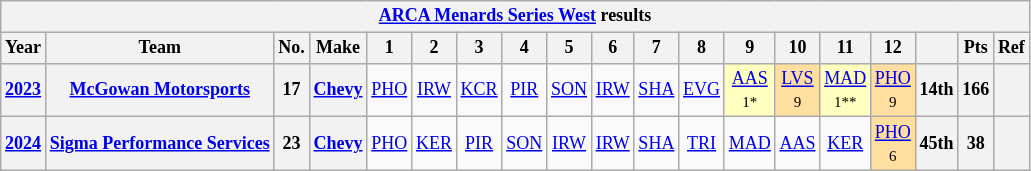<table class="wikitable" style="text-align:center; font-size:75%">
<tr>
<th colspan=19><a href='#'>ARCA Menards Series West</a> results</th>
</tr>
<tr>
<th>Year</th>
<th>Team</th>
<th>No.</th>
<th>Make</th>
<th>1</th>
<th>2</th>
<th>3</th>
<th>4</th>
<th>5</th>
<th>6</th>
<th>7</th>
<th>8</th>
<th>9</th>
<th>10</th>
<th>11</th>
<th>12</th>
<th></th>
<th>Pts</th>
<th>Ref</th>
</tr>
<tr>
<th><a href='#'>2023</a></th>
<th><a href='#'>McGowan Motorsports</a></th>
<th>17</th>
<th><a href='#'>Chevy</a></th>
<td><a href='#'>PHO</a></td>
<td><a href='#'>IRW</a></td>
<td><a href='#'>KCR</a></td>
<td><a href='#'>PIR</a></td>
<td><a href='#'>SON</a></td>
<td><a href='#'>IRW</a></td>
<td><a href='#'>SHA</a></td>
<td><a href='#'>EVG</a></td>
<td style="background:#FFFFBF;"><a href='#'>AAS</a><br><small>1*</small></td>
<td style="background:#FFDF9F;"><a href='#'>LVS</a><br><small>9</small></td>
<td style="background:#FFFFBF;"><a href='#'>MAD</a><br><small>1**</small></td>
<td style="background:#FFDF9F;"><a href='#'>PHO</a><br><small>9</small></td>
<th>14th</th>
<th>166</th>
<th></th>
</tr>
<tr>
<th><a href='#'>2024</a></th>
<th><a href='#'>Sigma Performance Services</a></th>
<th>23</th>
<th><a href='#'>Chevy</a></th>
<td><a href='#'>PHO</a></td>
<td><a href='#'>KER</a></td>
<td><a href='#'>PIR</a></td>
<td><a href='#'>SON</a></td>
<td><a href='#'>IRW</a></td>
<td><a href='#'>IRW</a></td>
<td><a href='#'>SHA</a></td>
<td><a href='#'>TRI</a></td>
<td><a href='#'>MAD</a></td>
<td><a href='#'>AAS</a></td>
<td><a href='#'>KER</a></td>
<td style="background:#FFDF9F;"><a href='#'>PHO</a><br><small>6</small></td>
<th>45th</th>
<th>38</th>
<th></th>
</tr>
</table>
